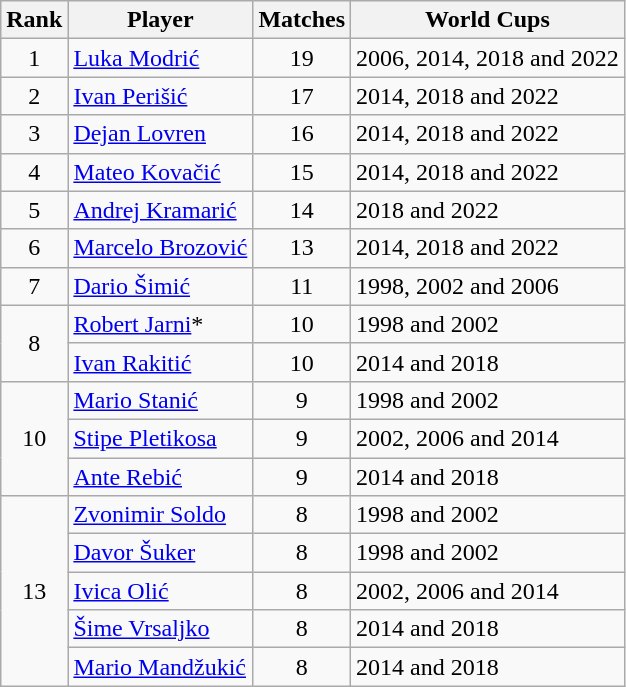<table class="wikitable sortable" style="text-align: left;">
<tr>
<th>Rank</th>
<th>Player</th>
<th>Matches</th>
<th>World Cups</th>
</tr>
<tr>
<td align=center>1</td>
<td><a href='#'>Luka Modrić</a></td>
<td align=center>19</td>
<td>2006, 2014, 2018 and 2022</td>
</tr>
<tr>
<td align=center>2</td>
<td><a href='#'>Ivan Perišić</a></td>
<td align=center>17</td>
<td>2014, 2018 and 2022</td>
</tr>
<tr>
<td align=center>3</td>
<td><a href='#'>Dejan Lovren</a></td>
<td align=center>16</td>
<td>2014, 2018 and 2022</td>
</tr>
<tr>
<td align=center>4</td>
<td><a href='#'>Mateo Kovačić</a></td>
<td align=center>15</td>
<td>2014, 2018 and 2022</td>
</tr>
<tr>
<td align=center>5</td>
<td><a href='#'>Andrej Kramarić</a></td>
<td align=center>14</td>
<td>2018 and 2022</td>
</tr>
<tr>
<td align=center>6</td>
<td><a href='#'>Marcelo Brozović</a></td>
<td align=center>13</td>
<td>2014, 2018 and 2022</td>
</tr>
<tr>
<td align=center>7</td>
<td><a href='#'>Dario Šimić</a></td>
<td align=center>11</td>
<td>1998, 2002 and 2006</td>
</tr>
<tr>
<td rowspan=2 align=center>8</td>
<td><a href='#'>Robert Jarni</a>*</td>
<td align=center>10</td>
<td>1998 and 2002</td>
</tr>
<tr>
<td><a href='#'>Ivan Rakitić</a></td>
<td align=center>10</td>
<td>2014 and 2018</td>
</tr>
<tr>
<td rowspan=3 align=center>10</td>
<td><a href='#'>Mario Stanić</a></td>
<td align=center>9</td>
<td>1998 and 2002</td>
</tr>
<tr>
<td><a href='#'>Stipe Pletikosa</a></td>
<td align=center>9</td>
<td>2002, 2006 and 2014</td>
</tr>
<tr>
<td><a href='#'>Ante Rebić</a></td>
<td align=center>9</td>
<td>2014 and 2018</td>
</tr>
<tr>
<td rowspan=5 align=center>13</td>
<td><a href='#'>Zvonimir Soldo</a></td>
<td align=center>8</td>
<td>1998 and 2002</td>
</tr>
<tr>
<td><a href='#'>Davor Šuker</a></td>
<td align=center>8</td>
<td>1998 and 2002</td>
</tr>
<tr>
<td><a href='#'>Ivica Olić</a></td>
<td align=center>8</td>
<td>2002, 2006 and 2014</td>
</tr>
<tr>
<td><a href='#'>Šime Vrsaljko</a></td>
<td align=center>8</td>
<td>2014 and 2018</td>
</tr>
<tr>
<td><a href='#'>Mario Mandžukić</a></td>
<td align=center>8</td>
<td>2014 and 2018</td>
</tr>
</table>
